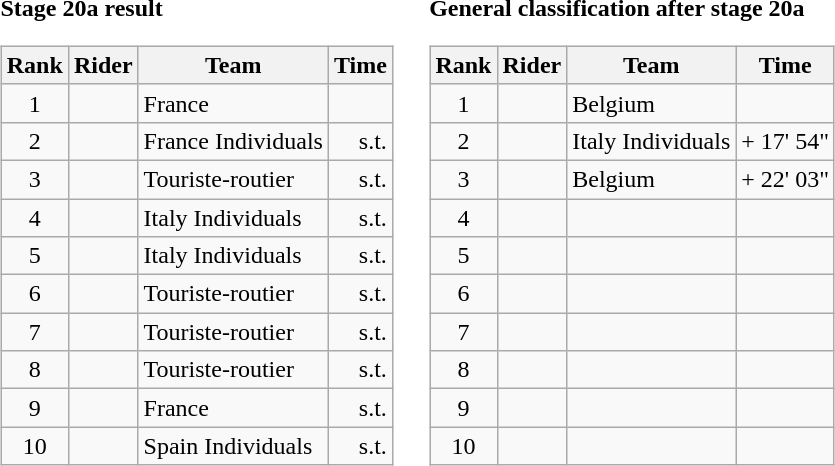<table>
<tr>
<td><strong>Stage 20a result</strong><br><table class="wikitable">
<tr>
<th scope="col">Rank</th>
<th scope="col">Rider</th>
<th scope="col">Team</th>
<th scope="col">Time</th>
</tr>
<tr>
<td style="text-align:center;">1</td>
<td></td>
<td>France</td>
<td style="text-align:right;"></td>
</tr>
<tr>
<td style="text-align:center;">2</td>
<td></td>
<td>France Individuals</td>
<td style="text-align:right;">s.t.</td>
</tr>
<tr>
<td style="text-align:center;">3</td>
<td></td>
<td>Touriste-routier</td>
<td style="text-align:right;">s.t.</td>
</tr>
<tr>
<td style="text-align:center;">4</td>
<td></td>
<td>Italy Individuals</td>
<td style="text-align:right;">s.t.</td>
</tr>
<tr>
<td style="text-align:center;">5</td>
<td></td>
<td>Italy Individuals</td>
<td style="text-align:right;">s.t.</td>
</tr>
<tr>
<td style="text-align:center;">6</td>
<td></td>
<td>Touriste-routier</td>
<td style="text-align:right;">s.t.</td>
</tr>
<tr>
<td style="text-align:center;">7</td>
<td></td>
<td>Touriste-routier</td>
<td style="text-align:right;">s.t.</td>
</tr>
<tr>
<td style="text-align:center;">8</td>
<td></td>
<td>Touriste-routier</td>
<td style="text-align:right;">s.t.</td>
</tr>
<tr>
<td style="text-align:center;">9</td>
<td></td>
<td>France</td>
<td style="text-align:right;">s.t.</td>
</tr>
<tr>
<td style="text-align:center;">10</td>
<td></td>
<td>Spain Individuals</td>
<td style="text-align:right;">s.t.</td>
</tr>
</table>
</td>
<td></td>
<td><strong>General classification after stage 20a</strong><br><table class="wikitable">
<tr>
<th scope="col">Rank</th>
<th scope="col">Rider</th>
<th scope="col">Team</th>
<th scope="col">Time</th>
</tr>
<tr>
<td style="text-align:center;">1</td>
<td></td>
<td>Belgium</td>
<td style="text-align:right;"></td>
</tr>
<tr>
<td style="text-align:center;">2</td>
<td></td>
<td>Italy Individuals</td>
<td style="text-align:right;">+ 17' 54"</td>
</tr>
<tr>
<td style="text-align:center;">3</td>
<td></td>
<td>Belgium</td>
<td style="text-align:right;">+ 22' 03"</td>
</tr>
<tr>
<td style="text-align:center;">4</td>
<td></td>
<td></td>
<td></td>
</tr>
<tr>
<td style="text-align:center;">5</td>
<td></td>
<td></td>
<td></td>
</tr>
<tr>
<td style="text-align:center;">6</td>
<td></td>
<td></td>
<td></td>
</tr>
<tr>
<td style="text-align:center;">7</td>
<td></td>
<td></td>
<td></td>
</tr>
<tr>
<td style="text-align:center;">8</td>
<td></td>
<td></td>
<td></td>
</tr>
<tr>
<td style="text-align:center;">9</td>
<td></td>
<td></td>
<td></td>
</tr>
<tr>
<td style="text-align:center;">10</td>
<td></td>
<td></td>
<td></td>
</tr>
</table>
</td>
</tr>
</table>
